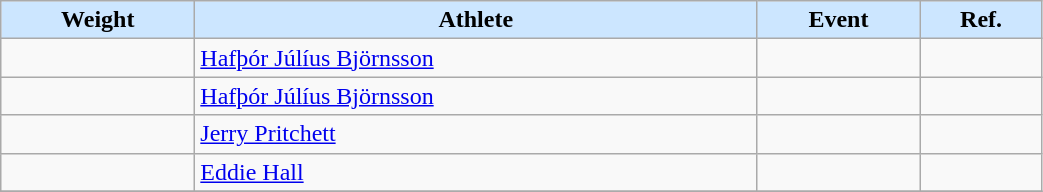<table class="wikitable sortable" style="display: inline-table;width: 55%;">
<tr>
<th style="background: #cce6ff;">Weight</th>
<th style="background: #cce6ff;">Athlete</th>
<th style="background: #cce6ff;">Event</th>
<th style="background: #cce6ff;">Ref.</th>
</tr>
<tr>
<td></td>
<td> <a href='#'>Hafþór Júlíus Björnsson</a></td>
<td></td>
<td></td>
</tr>
<tr>
<td></td>
<td> <a href='#'>Hafþór Júlíus Björnsson</a></td>
<td></td>
<td></td>
</tr>
<tr>
<td></td>
<td> <a href='#'>Jerry Pritchett</a></td>
<td></td>
<td></td>
</tr>
<tr>
<td></td>
<td> <a href='#'>Eddie Hall</a></td>
<td></td>
<td></td>
</tr>
<tr>
</tr>
</table>
